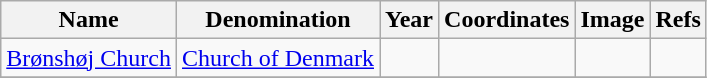<table class="wikitable sortable">
<tr>
<th>Name</th>
<th>Denomination</th>
<th>Year</th>
<th>Coordinates</th>
<th>Image</th>
<th>Refs</th>
</tr>
<tr>
<td><a href='#'>Brønshøj Church</a></td>
<td><a href='#'>Church of Denmark</a></td>
<td></td>
<td></td>
<td></td>
<td></td>
</tr>
<tr>
</tr>
</table>
